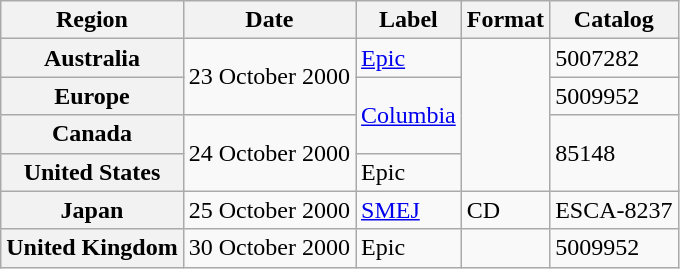<table class="wikitable plainrowheaders">
<tr>
<th>Region</th>
<th>Date</th>
<th>Label</th>
<th>Format</th>
<th>Catalog</th>
</tr>
<tr>
<th scope="row">Australia</th>
<td rowspan="2">23 October 2000</td>
<td><a href='#'>Epic</a></td>
<td rowspan="4"></td>
<td>5007282</td>
</tr>
<tr>
<th scope="row">Europe</th>
<td rowspan="2"><a href='#'>Columbia</a></td>
<td>5009952</td>
</tr>
<tr>
<th scope="row">Canada</th>
<td rowspan="2">24 October 2000</td>
<td rowspan="2">85148</td>
</tr>
<tr>
<th scope="row">United States</th>
<td>Epic</td>
</tr>
<tr>
<th scope="row">Japan</th>
<td>25 October 2000</td>
<td><a href='#'>SMEJ</a></td>
<td>CD</td>
<td>ESCA-8237</td>
</tr>
<tr>
<th scope="row">United Kingdom</th>
<td>30 October 2000</td>
<td>Epic</td>
<td></td>
<td>5009952</td>
</tr>
</table>
